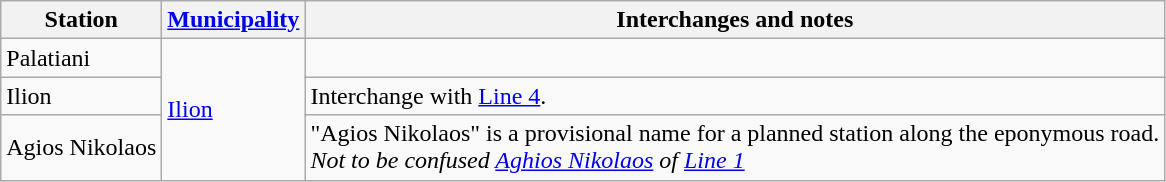<table class="wikitable sortable">
<tr>
<th>Station</th>
<th><a href='#'>Municipality</a></th>
<th class="unsortable">Interchanges and notes</th>
</tr>
<tr>
<td>Palatiani</td>
<td rowspan=3><a href='#'>Ilion</a></td>
<td></td>
</tr>
<tr>
<td>Ilion</td>
<td>Interchange with <a href='#'>Line 4</a>.</td>
</tr>
<tr>
<td>Agios Nikolaos</td>
<td>"Agios Nikolaos" is a provisional name for a planned station along the eponymous road.<br><em>Not to be confused <a href='#'>Aghios Nikolaos</a> of <a href='#'>Line 1</a></em></td>
</tr>
</table>
